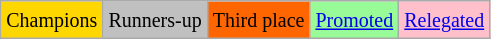<table class="wikitable">
<tr>
<td bgcolor=gold><small>Champions</small></td>
<td bgcolor=silver><small>Runners-up</small></td>
<td bgcolor=ff6600><small>Third place</small></td>
<td bgcolor=palegreen><small><a href='#'>Promoted</a></small></td>
<td bgcolor=pink><small><a href='#'>Relegated</a></small></td>
</tr>
</table>
